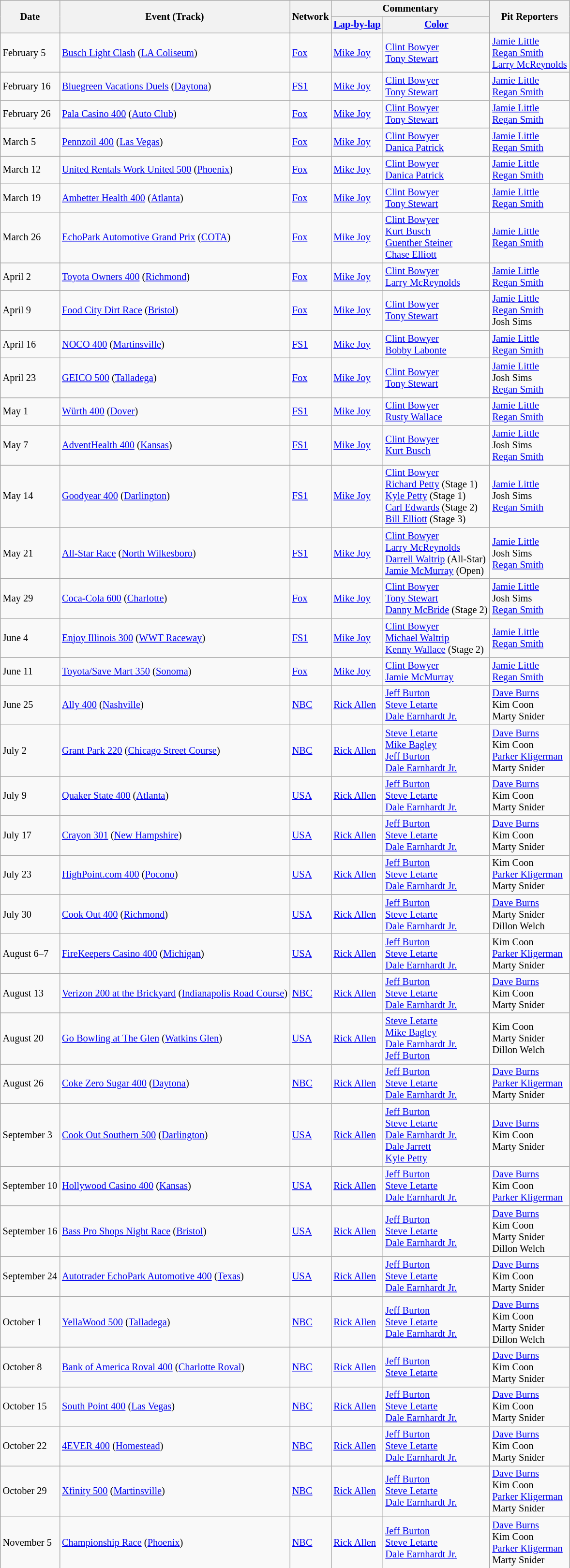<table class="wikitable" style="font-size: 85%;">
<tr>
<th rowspan=2>Date</th>
<th rowspan=2>Event (Track)</th>
<th rowspan=2>Network</th>
<th colspan=2>Commentary</th>
<th rowspan=2>Pit Reporters</th>
</tr>
<tr>
<th><a href='#'>Lap-by-lap</a></th>
<th><a href='#'>Color</a></th>
</tr>
<tr>
<td>February 5</td>
<td><a href='#'>Busch Light Clash</a> (<a href='#'>LA Coliseum</a>)</td>
<td><a href='#'>Fox</a></td>
<td><a href='#'>Mike Joy</a></td>
<td><a href='#'>Clint Bowyer</a><br><a href='#'>Tony Stewart</a></td>
<td><a href='#'>Jamie Little</a><br><a href='#'>Regan Smith</a><br><a href='#'>Larry McReynolds</a></td>
</tr>
<tr>
<td>February 16</td>
<td><a href='#'>Bluegreen Vacations Duels</a> (<a href='#'>Daytona</a>)</td>
<td><a href='#'>FS1</a></td>
<td><a href='#'>Mike Joy</a></td>
<td><a href='#'>Clint Bowyer</a><br><a href='#'>Tony Stewart</a></td>
<td><a href='#'>Jamie Little</a><br><a href='#'>Regan Smith</a></td>
</tr>
<tr>
<td>February 26</td>
<td><a href='#'>Pala Casino 400</a> (<a href='#'>Auto Club</a>)</td>
<td><a href='#'>Fox</a></td>
<td><a href='#'>Mike Joy</a></td>
<td><a href='#'>Clint Bowyer</a><br><a href='#'>Tony Stewart</a></td>
<td><a href='#'>Jamie Little</a><br><a href='#'>Regan Smith</a></td>
</tr>
<tr>
<td>March 5</td>
<td><a href='#'>Pennzoil 400</a> (<a href='#'>Las Vegas</a>)</td>
<td><a href='#'>Fox</a></td>
<td><a href='#'>Mike Joy</a></td>
<td><a href='#'>Clint Bowyer</a><br><a href='#'>Danica Patrick</a></td>
<td><a href='#'>Jamie Little</a><br><a href='#'>Regan Smith</a></td>
</tr>
<tr>
<td>March 12</td>
<td><a href='#'>United Rentals Work United 500</a> (<a href='#'>Phoenix</a>)</td>
<td><a href='#'>Fox</a></td>
<td><a href='#'>Mike Joy</a></td>
<td><a href='#'>Clint Bowyer</a><br><a href='#'>Danica Patrick</a></td>
<td><a href='#'>Jamie Little</a><br><a href='#'>Regan Smith</a></td>
</tr>
<tr>
<td>March 19</td>
<td><a href='#'>Ambetter Health 400</a> (<a href='#'>Atlanta</a>)</td>
<td><a href='#'>Fox</a></td>
<td><a href='#'>Mike Joy</a></td>
<td><a href='#'>Clint Bowyer</a><br><a href='#'>Tony Stewart</a></td>
<td><a href='#'>Jamie Little</a><br><a href='#'>Regan Smith</a></td>
</tr>
<tr>
<td>March 26</td>
<td><a href='#'>EchoPark Automotive Grand Prix</a> (<a href='#'>COTA</a>)</td>
<td><a href='#'>Fox</a></td>
<td><a href='#'>Mike Joy</a></td>
<td><a href='#'>Clint Bowyer</a><br><a href='#'>Kurt Busch</a><br><a href='#'>Guenther Steiner</a><br><a href='#'>Chase Elliott</a></td>
<td><a href='#'>Jamie Little</a><br><a href='#'>Regan Smith</a></td>
</tr>
<tr>
<td>April 2</td>
<td><a href='#'>Toyota Owners 400</a> (<a href='#'>Richmond</a>)</td>
<td><a href='#'>Fox</a></td>
<td><a href='#'>Mike Joy</a></td>
<td><a href='#'>Clint Bowyer</a><br><a href='#'>Larry McReynolds</a></td>
<td><a href='#'>Jamie Little</a><br><a href='#'>Regan Smith</a></td>
</tr>
<tr>
<td>April 9</td>
<td><a href='#'>Food City Dirt Race</a> (<a href='#'>Bristol</a>)</td>
<td><a href='#'>Fox</a></td>
<td><a href='#'>Mike Joy</a></td>
<td><a href='#'>Clint Bowyer</a><br><a href='#'>Tony Stewart</a></td>
<td><a href='#'>Jamie Little</a><br><a href='#'>Regan Smith</a><br>Josh Sims</td>
</tr>
<tr>
<td>April 16</td>
<td><a href='#'>NOCO 400</a> (<a href='#'>Martinsville</a>)</td>
<td><a href='#'>FS1</a></td>
<td><a href='#'>Mike Joy</a></td>
<td><a href='#'>Clint Bowyer</a><br><a href='#'>Bobby Labonte</a></td>
<td><a href='#'>Jamie Little</a><br><a href='#'>Regan Smith</a></td>
</tr>
<tr>
<td>April 23</td>
<td><a href='#'>GEICO 500</a> (<a href='#'>Talladega</a>)</td>
<td><a href='#'>Fox</a></td>
<td><a href='#'>Mike Joy</a></td>
<td><a href='#'>Clint Bowyer</a><br><a href='#'>Tony Stewart</a></td>
<td><a href='#'>Jamie Little</a><br>Josh Sims<br><a href='#'>Regan Smith</a></td>
</tr>
<tr>
<td>May 1</td>
<td><a href='#'>Würth 400</a> (<a href='#'>Dover</a>)</td>
<td><a href='#'>FS1</a></td>
<td><a href='#'>Mike Joy</a></td>
<td><a href='#'>Clint Bowyer</a><br><a href='#'>Rusty Wallace</a></td>
<td><a href='#'>Jamie Little</a><br><a href='#'>Regan Smith</a></td>
</tr>
<tr>
<td>May 7</td>
<td><a href='#'>AdventHealth 400</a> (<a href='#'>Kansas</a>)</td>
<td><a href='#'>FS1</a></td>
<td><a href='#'>Mike Joy</a></td>
<td><a href='#'>Clint Bowyer</a><br><a href='#'>Kurt Busch</a></td>
<td><a href='#'>Jamie Little</a><br>Josh Sims<br><a href='#'>Regan Smith</a></td>
</tr>
<tr>
<td>May 14</td>
<td><a href='#'>Goodyear 400</a> (<a href='#'>Darlington</a>)</td>
<td><a href='#'>FS1</a></td>
<td><a href='#'>Mike Joy</a></td>
<td><a href='#'>Clint Bowyer</a><br><a href='#'>Richard Petty</a> (Stage 1)<br><a href='#'>Kyle Petty</a> (Stage 1)<br><a href='#'>Carl Edwards</a> (Stage 2)<br><a href='#'>Bill Elliott</a> (Stage 3)</td>
<td><a href='#'>Jamie Little</a><br>Josh Sims<br><a href='#'>Regan Smith</a></td>
</tr>
<tr>
<td>May 21</td>
<td><a href='#'>All-Star Race</a> (<a href='#'>North Wilkesboro</a>)</td>
<td><a href='#'>FS1</a></td>
<td><a href='#'>Mike Joy</a></td>
<td><a href='#'>Clint Bowyer</a><br><a href='#'>Larry McReynolds</a><br><a href='#'>Darrell Waltrip</a> (All-Star)<br><a href='#'>Jamie McMurray</a> (Open)</td>
<td><a href='#'>Jamie Little</a><br>Josh Sims<br><a href='#'>Regan Smith</a></td>
</tr>
<tr>
<td>May 29</td>
<td><a href='#'>Coca-Cola 600</a> (<a href='#'>Charlotte</a>)</td>
<td><a href='#'>Fox</a></td>
<td><a href='#'>Mike Joy</a></td>
<td><a href='#'>Clint Bowyer</a><br><a href='#'>Tony Stewart</a><br><a href='#'>Danny McBride</a> (Stage 2)</td>
<td><a href='#'>Jamie Little</a><br>Josh Sims<br><a href='#'>Regan Smith</a></td>
</tr>
<tr>
<td>June 4</td>
<td><a href='#'>Enjoy Illinois 300</a> (<a href='#'>WWT Raceway</a>)</td>
<td><a href='#'>FS1</a></td>
<td><a href='#'>Mike Joy</a></td>
<td><a href='#'>Clint Bowyer</a><br><a href='#'>Michael Waltrip</a><br><a href='#'>Kenny Wallace</a> (Stage 2)</td>
<td><a href='#'>Jamie Little</a><br><a href='#'>Regan Smith</a></td>
</tr>
<tr>
<td>June 11</td>
<td><a href='#'>Toyota/Save Mart 350</a> (<a href='#'>Sonoma</a>)</td>
<td><a href='#'>Fox</a></td>
<td><a href='#'>Mike Joy</a></td>
<td><a href='#'>Clint Bowyer</a><br><a href='#'>Jamie McMurray</a></td>
<td><a href='#'>Jamie Little</a><br><a href='#'>Regan Smith</a></td>
</tr>
<tr>
<td>June 25</td>
<td><a href='#'>Ally 400</a> (<a href='#'>Nashville</a>)</td>
<td><a href='#'>NBC</a></td>
<td><a href='#'>Rick Allen</a></td>
<td><a href='#'>Jeff Burton</a><br><a href='#'>Steve Letarte</a><br><a href='#'>Dale Earnhardt Jr.</a></td>
<td><a href='#'>Dave Burns</a><br>Kim Coon<br>Marty Snider</td>
</tr>
<tr>
<td>July 2</td>
<td><a href='#'>Grant Park 220</a> (<a href='#'>Chicago Street Course</a>)</td>
<td><a href='#'>NBC</a></td>
<td><a href='#'>Rick Allen</a></td>
<td><a href='#'>Steve Letarte</a><br><a href='#'>Mike Bagley</a><br><a href='#'>Jeff Burton</a><br><a href='#'>Dale Earnhardt Jr.</a></td>
<td><a href='#'>Dave Burns</a><br>Kim Coon<br><a href='#'>Parker Kligerman</a><br>Marty Snider</td>
</tr>
<tr>
<td>July 9</td>
<td><a href='#'>Quaker State 400</a> (<a href='#'>Atlanta</a>)</td>
<td><a href='#'>USA</a></td>
<td><a href='#'>Rick Allen</a></td>
<td><a href='#'>Jeff Burton</a><br><a href='#'>Steve Letarte</a><br><a href='#'>Dale Earnhardt Jr.</a></td>
<td><a href='#'>Dave Burns</a><br>Kim Coon<br>Marty Snider</td>
</tr>
<tr>
<td>July 17</td>
<td><a href='#'>Crayon 301</a> (<a href='#'>New Hampshire</a>)</td>
<td><a href='#'>USA</a></td>
<td><a href='#'>Rick Allen</a></td>
<td><a href='#'>Jeff Burton</a><br><a href='#'>Steve Letarte</a><br><a href='#'>Dale Earnhardt Jr.</a></td>
<td><a href='#'>Dave Burns</a><br>Kim Coon<br>Marty Snider</td>
</tr>
<tr>
<td>July 23</td>
<td><a href='#'>HighPoint.com 400</a> (<a href='#'>Pocono</a>)</td>
<td><a href='#'>USA</a></td>
<td><a href='#'>Rick Allen</a></td>
<td><a href='#'>Jeff Burton</a><br><a href='#'>Steve Letarte</a><br><a href='#'>Dale Earnhardt Jr.</a></td>
<td>Kim Coon<br><a href='#'>Parker Kligerman</a><br>Marty Snider</td>
</tr>
<tr>
<td>July 30</td>
<td><a href='#'>Cook Out 400</a> (<a href='#'>Richmond</a>)</td>
<td><a href='#'>USA</a></td>
<td><a href='#'>Rick Allen</a></td>
<td><a href='#'>Jeff Burton</a><br><a href='#'>Steve Letarte</a><br><a href='#'>Dale Earnhardt Jr.</a></td>
<td><a href='#'>Dave Burns</a><br>Marty Snider<br>Dillon Welch</td>
</tr>
<tr>
<td>August 6–7</td>
<td><a href='#'>FireKeepers Casino 400</a> (<a href='#'>Michigan</a>)</td>
<td><a href='#'>USA</a></td>
<td><a href='#'>Rick Allen</a></td>
<td><a href='#'>Jeff Burton</a><br><a href='#'>Steve Letarte</a><br><a href='#'>Dale Earnhardt Jr.</a></td>
<td>Kim Coon<br><a href='#'>Parker Kligerman</a><br>Marty Snider</td>
</tr>
<tr>
<td>August 13</td>
<td><a href='#'>Verizon 200 at the Brickyard</a> (<a href='#'>Indianapolis Road Course</a>)</td>
<td><a href='#'>NBC</a></td>
<td><a href='#'>Rick Allen</a></td>
<td><a href='#'>Jeff Burton</a><br><a href='#'>Steve Letarte</a><br><a href='#'>Dale Earnhardt Jr.</a></td>
<td><a href='#'>Dave Burns</a><br>Kim Coon<br>Marty Snider</td>
</tr>
<tr>
<td>August 20</td>
<td><a href='#'>Go Bowling at The Glen</a> (<a href='#'>Watkins Glen</a>)</td>
<td><a href='#'>USA</a></td>
<td><a href='#'>Rick Allen</a></td>
<td><a href='#'>Steve Letarte</a><br><a href='#'>Mike Bagley</a><br><a href='#'>Dale Earnhardt Jr.</a><br><a href='#'>Jeff Burton</a></td>
<td>Kim Coon<br>Marty Snider<br>Dillon Welch</td>
</tr>
<tr>
<td>August 26</td>
<td><a href='#'>Coke Zero Sugar 400</a> (<a href='#'>Daytona</a>)</td>
<td><a href='#'>NBC</a></td>
<td><a href='#'>Rick Allen</a></td>
<td><a href='#'>Jeff Burton</a><br><a href='#'>Steve Letarte</a><br><a href='#'>Dale Earnhardt Jr.</a></td>
<td><a href='#'>Dave Burns</a><br><a href='#'>Parker Kligerman</a><br>Marty Snider</td>
</tr>
<tr>
<td>September 3</td>
<td><a href='#'>Cook Out Southern 500</a> (<a href='#'>Darlington</a>)</td>
<td><a href='#'>USA</a></td>
<td><a href='#'>Rick Allen</a></td>
<td><a href='#'>Jeff Burton</a><br><a href='#'>Steve Letarte</a><br><a href='#'>Dale Earnhardt Jr.</a><br><a href='#'>Dale Jarrett</a><br><a href='#'>Kyle Petty</a></td>
<td><a href='#'>Dave Burns</a><br>Kim Coon<br>Marty Snider</td>
</tr>
<tr>
<td>September 10</td>
<td><a href='#'>Hollywood Casino 400</a> (<a href='#'>Kansas</a>)</td>
<td><a href='#'>USA</a></td>
<td><a href='#'>Rick Allen</a></td>
<td><a href='#'>Jeff Burton</a><br><a href='#'>Steve Letarte</a><br><a href='#'>Dale Earnhardt Jr.</a></td>
<td><a href='#'>Dave Burns</a><br>Kim Coon<br><a href='#'>Parker Kligerman</a></td>
</tr>
<tr>
<td>September 16</td>
<td><a href='#'>Bass Pro Shops Night Race</a> (<a href='#'>Bristol</a>)</td>
<td><a href='#'>USA</a></td>
<td><a href='#'>Rick Allen</a></td>
<td><a href='#'>Jeff Burton</a><br><a href='#'>Steve Letarte</a><br><a href='#'>Dale Earnhardt Jr.</a></td>
<td><a href='#'>Dave Burns</a><br>Kim Coon<br>Marty Snider<br>Dillon Welch</td>
</tr>
<tr>
<td>September 24</td>
<td><a href='#'>Autotrader EchoPark Automotive 400</a> (<a href='#'>Texas</a>)</td>
<td><a href='#'>USA</a></td>
<td><a href='#'>Rick Allen</a></td>
<td><a href='#'>Jeff Burton</a><br><a href='#'>Steve Letarte</a><br><a href='#'>Dale Earnhardt Jr.</a></td>
<td><a href='#'>Dave Burns</a><br>Kim Coon<br>Marty Snider</td>
</tr>
<tr>
<td>October 1</td>
<td><a href='#'>YellaWood 500</a> (<a href='#'>Talladega</a>)</td>
<td><a href='#'>NBC</a></td>
<td><a href='#'>Rick Allen</a></td>
<td><a href='#'>Jeff Burton</a><br><a href='#'>Steve Letarte</a><br><a href='#'>Dale Earnhardt Jr.</a></td>
<td><a href='#'>Dave Burns</a><br>Kim Coon<br>Marty Snider<br>Dillon Welch</td>
</tr>
<tr>
<td>October 8</td>
<td><a href='#'>Bank of America Roval 400</a> (<a href='#'>Charlotte Roval</a>)</td>
<td><a href='#'>NBC</a></td>
<td><a href='#'>Rick Allen</a></td>
<td><a href='#'>Jeff Burton</a><br><a href='#'>Steve Letarte</a></td>
<td><a href='#'>Dave Burns</a><br>Kim Coon<br>Marty Snider</td>
</tr>
<tr>
<td>October 15</td>
<td><a href='#'>South Point 400</a> (<a href='#'>Las Vegas</a>)</td>
<td><a href='#'>NBC</a></td>
<td><a href='#'>Rick Allen</a></td>
<td><a href='#'>Jeff Burton</a><br><a href='#'>Steve Letarte</a><br><a href='#'>Dale Earnhardt Jr.</a></td>
<td><a href='#'>Dave Burns</a><br>Kim Coon<br>Marty Snider</td>
</tr>
<tr>
<td>October 22</td>
<td><a href='#'>4EVER 400</a> (<a href='#'>Homestead</a>)</td>
<td><a href='#'>NBC</a></td>
<td><a href='#'>Rick Allen</a></td>
<td><a href='#'>Jeff Burton</a><br><a href='#'>Steve Letarte</a><br><a href='#'>Dale Earnhardt Jr.</a></td>
<td><a href='#'>Dave Burns</a><br>Kim Coon<br>Marty Snider</td>
</tr>
<tr>
<td>October 29</td>
<td><a href='#'>Xfinity 500</a> (<a href='#'>Martinsville</a>)</td>
<td><a href='#'>NBC</a></td>
<td><a href='#'>Rick Allen</a></td>
<td><a href='#'>Jeff Burton</a><br><a href='#'>Steve Letarte</a><br><a href='#'>Dale Earnhardt Jr.</a></td>
<td><a href='#'>Dave Burns</a><br>Kim Coon<br><a href='#'>Parker Kligerman</a><br>Marty Snider</td>
</tr>
<tr>
<td>November 5</td>
<td><a href='#'>Championship Race</a> (<a href='#'>Phoenix</a>)</td>
<td><a href='#'>NBC</a></td>
<td><a href='#'>Rick Allen</a></td>
<td><a href='#'>Jeff Burton</a><br><a href='#'>Steve Letarte</a><br><a href='#'>Dale Earnhardt Jr.</a></td>
<td><a href='#'>Dave Burns</a><br>Kim Coon<br><a href='#'>Parker Kligerman</a><br>Marty Snider</td>
</tr>
</table>
